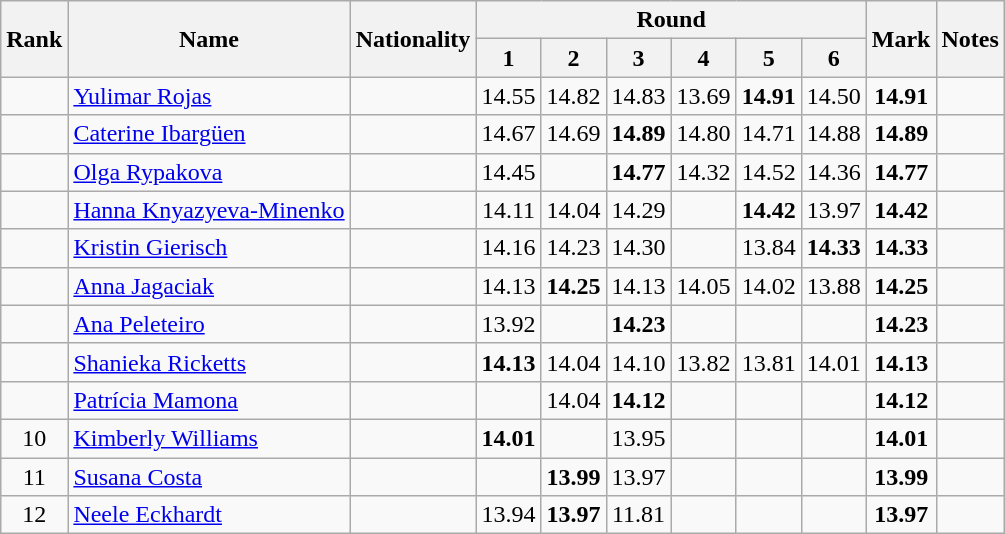<table class="wikitable sortable" style="text-align:center">
<tr>
<th rowspan=2>Rank</th>
<th rowspan=2>Name</th>
<th rowspan=2>Nationality</th>
<th colspan=6>Round</th>
<th rowspan=2>Mark</th>
<th rowspan=2>Notes</th>
</tr>
<tr>
<th>1</th>
<th>2</th>
<th>3</th>
<th>4</th>
<th>5</th>
<th>6</th>
</tr>
<tr>
<td></td>
<td align=left><a href='#'>Yulimar Rojas</a></td>
<td align=left></td>
<td>14.55</td>
<td>14.82</td>
<td>14.83</td>
<td>13.69</td>
<td><strong>14.91</strong></td>
<td>14.50</td>
<td><strong>14.91</strong></td>
<td></td>
</tr>
<tr>
<td></td>
<td align=left><a href='#'>Caterine Ibargüen</a></td>
<td align=left></td>
<td>14.67</td>
<td>14.69</td>
<td><strong>14.89</strong></td>
<td>14.80</td>
<td>14.71</td>
<td>14.88</td>
<td><strong>14.89</strong></td>
<td></td>
</tr>
<tr>
<td></td>
<td align=left><a href='#'>Olga Rypakova</a></td>
<td align=left></td>
<td>14.45</td>
<td></td>
<td><strong>14.77</strong></td>
<td>14.32</td>
<td>14.52</td>
<td>14.36</td>
<td><strong>14.77</strong></td>
<td></td>
</tr>
<tr>
<td></td>
<td align=left><a href='#'>Hanna Knyazyeva-Minenko</a></td>
<td align=left></td>
<td>14.11</td>
<td>14.04</td>
<td>14.29</td>
<td></td>
<td><strong>14.42</strong></td>
<td>13.97</td>
<td><strong>14.42</strong></td>
<td></td>
</tr>
<tr>
<td></td>
<td align=left><a href='#'>Kristin Gierisch</a></td>
<td align=left></td>
<td>14.16</td>
<td>14.23</td>
<td>14.30</td>
<td></td>
<td>13.84</td>
<td><strong>14.33</strong></td>
<td><strong>14.33</strong></td>
<td></td>
</tr>
<tr>
<td></td>
<td align=left><a href='#'>Anna Jagaciak</a></td>
<td align=left></td>
<td>14.13</td>
<td><strong>14.25</strong></td>
<td>14.13</td>
<td>14.05</td>
<td>14.02</td>
<td>13.88</td>
<td><strong>14.25</strong></td>
<td></td>
</tr>
<tr>
<td></td>
<td align=left><a href='#'>Ana Peleteiro</a></td>
<td align=left></td>
<td>13.92</td>
<td></td>
<td><strong>14.23</strong></td>
<td></td>
<td></td>
<td></td>
<td><strong>14.23</strong></td>
<td></td>
</tr>
<tr>
<td></td>
<td align=left><a href='#'>Shanieka Ricketts</a></td>
<td align=left></td>
<td><strong>14.13</strong></td>
<td>14.04</td>
<td>14.10</td>
<td>13.82</td>
<td>13.81</td>
<td>14.01</td>
<td><strong>14.13</strong></td>
<td></td>
</tr>
<tr>
<td></td>
<td align=left><a href='#'>Patrícia Mamona</a></td>
<td align=left></td>
<td></td>
<td>14.04</td>
<td><strong>14.12</strong></td>
<td></td>
<td></td>
<td></td>
<td><strong>14.12</strong></td>
<td></td>
</tr>
<tr>
<td>10</td>
<td align=left><a href='#'>Kimberly Williams</a></td>
<td align=left></td>
<td><strong>14.01</strong></td>
<td></td>
<td>13.95</td>
<td></td>
<td></td>
<td></td>
<td><strong>14.01</strong></td>
<td></td>
</tr>
<tr>
<td>11</td>
<td align=left><a href='#'>Susana Costa</a></td>
<td align=left></td>
<td></td>
<td><strong>13.99</strong></td>
<td>13.97</td>
<td></td>
<td></td>
<td></td>
<td><strong>13.99</strong></td>
<td></td>
</tr>
<tr>
<td>12</td>
<td align=left><a href='#'>Neele Eckhardt</a></td>
<td align=left></td>
<td>13.94</td>
<td><strong>13.97</strong></td>
<td>11.81</td>
<td></td>
<td></td>
<td></td>
<td><strong>13.97</strong></td>
<td></td>
</tr>
</table>
